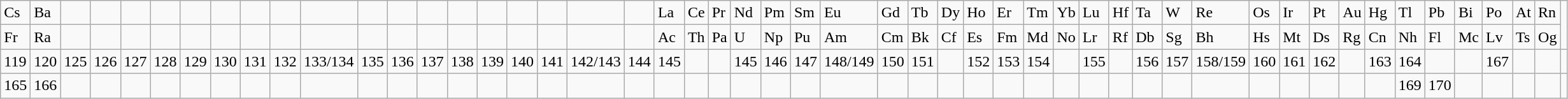<table class="wikitable">
<tr>
<td>Cs</td>
<td>Ba</td>
<td></td>
<td></td>
<td></td>
<td></td>
<td></td>
<td></td>
<td></td>
<td></td>
<td></td>
<td></td>
<td></td>
<td></td>
<td></td>
<td></td>
<td></td>
<td></td>
<td></td>
<td></td>
<td>La</td>
<td>Ce</td>
<td>Pr</td>
<td>Nd</td>
<td>Pm</td>
<td>Sm</td>
<td>Eu</td>
<td>Gd</td>
<td>Tb</td>
<td>Dy</td>
<td>Ho</td>
<td>Er</td>
<td>Tm</td>
<td>Yb</td>
<td>Lu</td>
<td>Hf</td>
<td>Ta</td>
<td>W</td>
<td>Re</td>
<td>Os</td>
<td>Ir</td>
<td>Pt</td>
<td>Au</td>
<td>Hg</td>
<td>Tl</td>
<td>Pb</td>
<td>Bi</td>
<td>Po</td>
<td>At</td>
<td>Rn</td>
</tr>
<tr>
<td>Fr</td>
<td>Ra</td>
<td></td>
<td></td>
<td></td>
<td></td>
<td></td>
<td></td>
<td></td>
<td></td>
<td></td>
<td></td>
<td></td>
<td></td>
<td></td>
<td></td>
<td></td>
<td></td>
<td></td>
<td></td>
<td>Ac</td>
<td>Th</td>
<td>Pa</td>
<td>U</td>
<td>Np</td>
<td>Pu</td>
<td>Am</td>
<td>Cm</td>
<td>Bk</td>
<td>Cf</td>
<td>Es</td>
<td>Fm</td>
<td>Md</td>
<td>No</td>
<td>Lr</td>
<td>Rf</td>
<td>Db</td>
<td>Sg</td>
<td>Bh</td>
<td>Hs</td>
<td>Mt</td>
<td>Ds</td>
<td>Rg</td>
<td>Cn</td>
<td>Nh</td>
<td>Fl</td>
<td>Mc</td>
<td>Lv</td>
<td>Ts</td>
<td>Og</td>
</tr>
<tr>
<td>119</td>
<td>120</td>
<td>125</td>
<td>126</td>
<td>127</td>
<td>128</td>
<td>129</td>
<td>130</td>
<td>131</td>
<td>132</td>
<td>133/134</td>
<td>135</td>
<td>136</td>
<td>137</td>
<td>138</td>
<td>139</td>
<td>140</td>
<td>141</td>
<td>142/143</td>
<td>144</td>
<td>145</td>
<td></td>
<td></td>
<td>145</td>
<td>146</td>
<td>147</td>
<td>148/149</td>
<td>150</td>
<td>151</td>
<td></td>
<td>152</td>
<td>153</td>
<td>154</td>
<td></td>
<td>155</td>
<td></td>
<td>156</td>
<td>157</td>
<td>158/159</td>
<td>160</td>
<td>161</td>
<td>162</td>
<td></td>
<td>163</td>
<td>164</td>
<td></td>
<td></td>
<td>167</td>
<td></td>
<td></td>
<td></td>
</tr>
<tr>
<td>165</td>
<td>166</td>
<td></td>
<td></td>
<td></td>
<td></td>
<td></td>
<td></td>
<td></td>
<td></td>
<td></td>
<td></td>
<td></td>
<td></td>
<td></td>
<td></td>
<td></td>
<td></td>
<td></td>
<td></td>
<td></td>
<td></td>
<td></td>
<td></td>
<td></td>
<td></td>
<td></td>
<td></td>
<td></td>
<td></td>
<td></td>
<td></td>
<td></td>
<td></td>
<td></td>
<td></td>
<td></td>
<td></td>
<td></td>
<td></td>
<td></td>
<td></td>
<td></td>
<td></td>
<td>169</td>
<td>170</td>
<td></td>
<td></td>
<td></td>
<td></td>
</tr>
</table>
